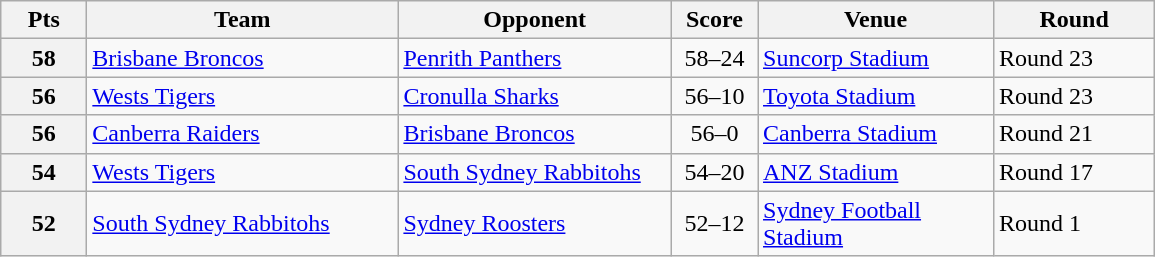<table class="wikitable" style="text-align:left;">
<tr>
<th width=50>Pts</th>
<th width=200>Team</th>
<th width=175>Opponent</th>
<th width=50>Score</th>
<th width=150>Venue</th>
<th width=100>Round</th>
</tr>
<tr>
<th>58</th>
<td> <a href='#'>Brisbane Broncos</a></td>
<td><a href='#'>Penrith Panthers</a></td>
<td align=center>58–24</td>
<td><a href='#'>Suncorp Stadium</a></td>
<td>Round 23</td>
</tr>
<tr>
<th>56</th>
<td> <a href='#'>Wests Tigers</a></td>
<td><a href='#'>Cronulla Sharks</a></td>
<td align=center>56–10</td>
<td><a href='#'>Toyota Stadium</a></td>
<td>Round 23</td>
</tr>
<tr>
<th>56</th>
<td> <a href='#'>Canberra Raiders</a></td>
<td><a href='#'>Brisbane Broncos</a></td>
<td align=center>56–0</td>
<td><a href='#'>Canberra Stadium</a></td>
<td>Round 21</td>
</tr>
<tr>
<th>54</th>
<td> <a href='#'>Wests Tigers</a></td>
<td><a href='#'>South Sydney Rabbitohs</a></td>
<td align=center>54–20</td>
<td><a href='#'>ANZ Stadium</a></td>
<td>Round 17</td>
</tr>
<tr>
<th>52</th>
<td> <a href='#'>South Sydney Rabbitohs</a></td>
<td><a href='#'>Sydney Roosters</a></td>
<td align=center>52–12</td>
<td><a href='#'>Sydney Football Stadium</a></td>
<td>Round 1</td>
</tr>
</table>
